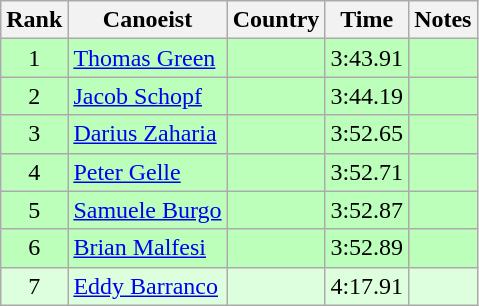<table class="wikitable" style="text-align:center">
<tr>
<th>Rank</th>
<th>Canoeist</th>
<th>Country</th>
<th>Time</th>
<th>Notes</th>
</tr>
<tr bgcolor=bbffbb>
<td>1</td>
<td align="left"><a href='#'>Thomas Green</a></td>
<td align="left"></td>
<td>3:43.91</td>
<td></td>
</tr>
<tr bgcolor=bbffbb>
<td>2</td>
<td align="left"><a href='#'>Jacob Schopf</a></td>
<td align="left"></td>
<td>3:44.19</td>
<td></td>
</tr>
<tr bgcolor=bbffbb>
<td>3</td>
<td align="left"><a href='#'>Darius Zaharia</a></td>
<td align="left"></td>
<td>3:52.65</td>
<td></td>
</tr>
<tr bgcolor=bbffbb>
<td>4</td>
<td align="left"><a href='#'>Peter Gelle</a></td>
<td align="left"></td>
<td>3:52.71</td>
<td></td>
</tr>
<tr bgcolor=bbffbb>
<td>5</td>
<td align="left"><a href='#'>Samuele Burgo</a></td>
<td align="left"></td>
<td>3:52.87</td>
<td></td>
</tr>
<tr bgcolor=bbffbb>
<td>6</td>
<td align="left"><a href='#'>Brian Malfesi</a></td>
<td align="left"></td>
<td>3:52.89</td>
<td></td>
</tr>
<tr bgcolor=ddffdd>
<td>7</td>
<td align="left"><a href='#'>Eddy Barranco</a></td>
<td align="left"></td>
<td>4:17.91</td>
<td></td>
</tr>
</table>
